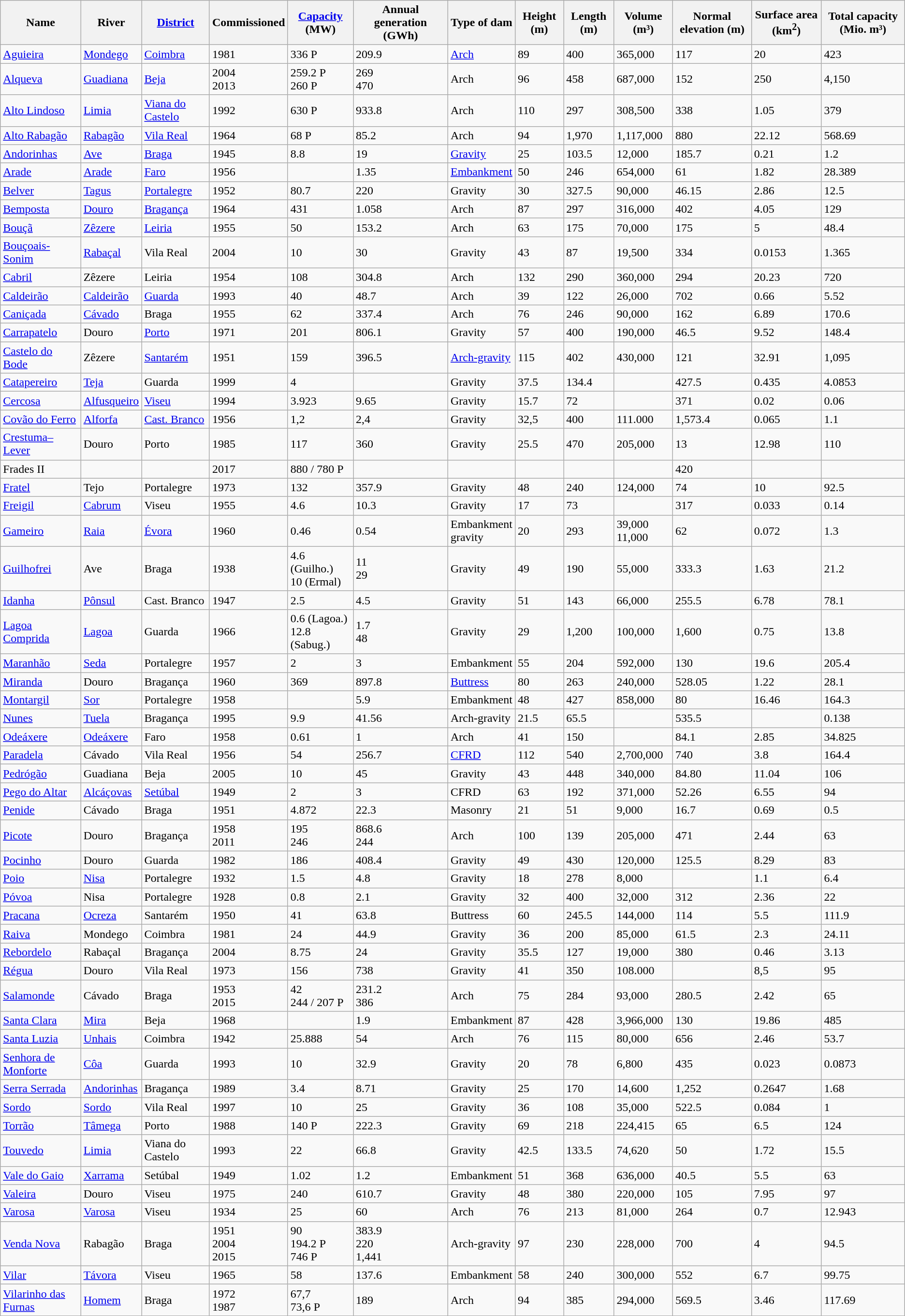<table class="wikitable sortable">
<tr>
<th>Name</th>
<th>River</th>
<th><a href='#'>District</a></th>
<th>Commissioned</th>
<th><a href='#'>Capacity</a> (MW)</th>
<th>Annual generation (GWh)</th>
<th>Type of dam</th>
<th>Height (m)</th>
<th>Length (m)</th>
<th>Volume (m³)</th>
<th>Normal elevation (m)</th>
<th>Surface area (km<sup>2</sup>)</th>
<th>Total capacity (Mio. m³)</th>
</tr>
<tr>
<td><a href='#'>Aguieira</a></td>
<td><a href='#'>Mondego</a></td>
<td><a href='#'>Coimbra</a></td>
<td>1981</td>
<td>336 P</td>
<td>209.9</td>
<td><a href='#'>Arch</a></td>
<td>89</td>
<td>400</td>
<td>365,000</td>
<td>117</td>
<td>20</td>
<td>423</td>
</tr>
<tr>
<td><a href='#'>Alqueva</a></td>
<td><a href='#'>Guadiana</a></td>
<td><a href='#'>Beja</a></td>
<td>2004 <br>2013</td>
<td>259.2 P <br>260 P</td>
<td>269 <br>470</td>
<td>Arch</td>
<td>96</td>
<td>458</td>
<td>687,000</td>
<td>152</td>
<td>250</td>
<td>4,150</td>
</tr>
<tr>
<td><a href='#'>Alto Lindoso</a></td>
<td><a href='#'>Limia</a></td>
<td><a href='#'>Viana do Castelo</a></td>
<td>1992</td>
<td>630 P</td>
<td>933.8</td>
<td>Arch</td>
<td>110</td>
<td>297</td>
<td>308,500</td>
<td>338</td>
<td>1.05</td>
<td>379</td>
</tr>
<tr>
<td><a href='#'>Alto Rabagão</a></td>
<td><a href='#'>Rabagão</a></td>
<td><a href='#'>Vila Real</a></td>
<td>1964</td>
<td>68 P</td>
<td>85.2</td>
<td>Arch</td>
<td>94</td>
<td>1,970</td>
<td>1,117,000</td>
<td>880</td>
<td>22.12</td>
<td>568.69</td>
</tr>
<tr>
<td><a href='#'>Andorinhas</a></td>
<td><a href='#'>Ave</a></td>
<td><a href='#'>Braga</a></td>
<td>1945</td>
<td>8.8</td>
<td>19</td>
<td><a href='#'>Gravity</a></td>
<td>25</td>
<td>103.5</td>
<td>12,000</td>
<td>185.7</td>
<td>0.21</td>
<td>1.2</td>
</tr>
<tr>
<td><a href='#'>Arade</a></td>
<td><a href='#'>Arade</a></td>
<td><a href='#'>Faro</a></td>
<td>1956</td>
<td></td>
<td>1.35</td>
<td><a href='#'>Embankment</a></td>
<td>50</td>
<td>246</td>
<td>654,000</td>
<td>61</td>
<td>1.82</td>
<td>28.389</td>
</tr>
<tr>
<td><a href='#'>Belver</a></td>
<td><a href='#'>Tagus</a></td>
<td><a href='#'>Portalegre</a></td>
<td>1952</td>
<td>80.7</td>
<td>220</td>
<td>Gravity</td>
<td>30</td>
<td>327.5</td>
<td>90,000</td>
<td>46.15</td>
<td>2.86</td>
<td>12.5</td>
</tr>
<tr>
<td><a href='#'>Bemposta</a></td>
<td><a href='#'>Douro</a></td>
<td><a href='#'>Bragança</a></td>
<td>1964</td>
<td>431</td>
<td>1.058</td>
<td>Arch</td>
<td>87</td>
<td>297</td>
<td>316,000</td>
<td>402</td>
<td>4.05</td>
<td>129</td>
</tr>
<tr>
<td><a href='#'>Bouçã</a></td>
<td><a href='#'>Zêzere</a></td>
<td><a href='#'>Leiria</a></td>
<td>1955</td>
<td>50</td>
<td>153.2</td>
<td>Arch</td>
<td>63</td>
<td>175</td>
<td>70,000</td>
<td>175</td>
<td>5</td>
<td>48.4</td>
</tr>
<tr>
<td><a href='#'>Bouçoais-Sonim</a></td>
<td><a href='#'>Rabaçal</a></td>
<td>Vila Real</td>
<td>2004</td>
<td>10</td>
<td>30</td>
<td>Gravity</td>
<td>43</td>
<td>87</td>
<td>19,500</td>
<td>334</td>
<td>0.0153</td>
<td>1.365</td>
</tr>
<tr>
<td><a href='#'>Cabril</a></td>
<td>Zêzere</td>
<td>Leiria</td>
<td>1954</td>
<td>108</td>
<td>304.8</td>
<td>Arch</td>
<td>132</td>
<td>290</td>
<td>360,000</td>
<td>294</td>
<td>20.23</td>
<td>720</td>
</tr>
<tr>
<td><a href='#'>Caldeirão</a></td>
<td><a href='#'>Caldeirão</a></td>
<td><a href='#'>Guarda</a></td>
<td>1993</td>
<td>40</td>
<td>48.7</td>
<td>Arch</td>
<td>39</td>
<td>122</td>
<td>26,000</td>
<td>702</td>
<td>0.66</td>
<td>5.52</td>
</tr>
<tr>
<td><a href='#'>Caniçada</a></td>
<td><a href='#'>Cávado</a></td>
<td>Braga</td>
<td>1955</td>
<td>62</td>
<td>337.4</td>
<td>Arch</td>
<td>76</td>
<td>246</td>
<td>90,000</td>
<td>162</td>
<td>6.89</td>
<td>170.6</td>
</tr>
<tr>
<td><a href='#'>Carrapatelo</a></td>
<td>Douro</td>
<td><a href='#'>Porto</a></td>
<td>1971</td>
<td>201</td>
<td>806.1</td>
<td>Gravity</td>
<td>57</td>
<td>400</td>
<td>190,000</td>
<td>46.5</td>
<td>9.52</td>
<td>148.4</td>
</tr>
<tr>
<td><a href='#'>Castelo do Bode</a></td>
<td>Zêzere</td>
<td><a href='#'>Santarém</a></td>
<td>1951</td>
<td>159</td>
<td>396.5</td>
<td><a href='#'>Arch-gravity</a></td>
<td>115</td>
<td>402</td>
<td>430,000</td>
<td>121</td>
<td>32.91</td>
<td>1,095</td>
</tr>
<tr>
<td><a href='#'>Catapereiro</a></td>
<td><a href='#'>Teja</a></td>
<td>Guarda</td>
<td>1999</td>
<td>4</td>
<td></td>
<td>Gravity</td>
<td>37.5</td>
<td>134.4</td>
<td></td>
<td>427.5</td>
<td>0.435</td>
<td>4.0853</td>
</tr>
<tr>
<td><a href='#'>Cercosa</a></td>
<td><a href='#'>Alfusqueiro</a></td>
<td><a href='#'>Viseu</a></td>
<td>1994</td>
<td>3.923</td>
<td>9.65</td>
<td>Gravity</td>
<td>15.7</td>
<td>72</td>
<td></td>
<td>371</td>
<td>0.02</td>
<td>0.06</td>
</tr>
<tr>
<td><a href='#'>Covão do Ferro</a></td>
<td><a href='#'>Alforfa</a></td>
<td><a href='#'>Cast. Branco</a></td>
<td>1956</td>
<td>1,2</td>
<td>2,4</td>
<td>Gravity</td>
<td>32,5</td>
<td>400</td>
<td>111.000</td>
<td>1,573.4</td>
<td>0.065</td>
<td>1.1</td>
</tr>
<tr>
<td><a href='#'>Crestuma–Lever</a></td>
<td>Douro</td>
<td>Porto</td>
<td>1985</td>
<td>117</td>
<td>360</td>
<td>Gravity</td>
<td>25.5</td>
<td>470</td>
<td>205,000</td>
<td>13</td>
<td>12.98</td>
<td>110</td>
</tr>
<tr>
<td>Frades II </td>
<td></td>
<td></td>
<td>2017</td>
<td>880 / 780 P</td>
<td></td>
<td></td>
<td></td>
<td></td>
<td></td>
<td>420</td>
<td></td>
<td></td>
</tr>
<tr>
<td><a href='#'>Fratel</a></td>
<td>Tejo</td>
<td>Portalegre</td>
<td>1973</td>
<td>132</td>
<td>357.9</td>
<td>Gravity</td>
<td>48</td>
<td>240</td>
<td>124,000</td>
<td>74</td>
<td>10</td>
<td>92.5</td>
</tr>
<tr>
<td><a href='#'>Freigil</a></td>
<td><a href='#'>Cabrum</a></td>
<td>Viseu</td>
<td>1955</td>
<td>4.6</td>
<td>10.3</td>
<td>Gravity</td>
<td>17</td>
<td>73</td>
<td></td>
<td>317</td>
<td>0.033</td>
<td>0.14</td>
</tr>
<tr>
<td><a href='#'>Gameiro</a></td>
<td><a href='#'>Raia</a></td>
<td><a href='#'>Évora</a></td>
<td>1960</td>
<td>0.46</td>
<td>0.54</td>
<td>Embankment <br>gravity</td>
<td>20</td>
<td>293</td>
<td>39,000 <br>11,000</td>
<td>62</td>
<td>0.072</td>
<td>1.3</td>
</tr>
<tr>
<td><a href='#'>Guilhofrei</a></td>
<td>Ave</td>
<td>Braga</td>
<td>1938</td>
<td>4.6 (Guilho.) <br>10 (Ermal)</td>
<td>11 <br>29</td>
<td>Gravity</td>
<td>49</td>
<td>190</td>
<td>55,000</td>
<td>333.3</td>
<td>1.63</td>
<td>21.2</td>
</tr>
<tr>
<td><a href='#'>Idanha</a></td>
<td><a href='#'>Pônsul</a></td>
<td>Cast. Branco</td>
<td>1947</td>
<td>2.5</td>
<td>4.5</td>
<td>Gravity</td>
<td>51</td>
<td>143</td>
<td>66,000</td>
<td>255.5</td>
<td>6.78</td>
<td>78.1</td>
</tr>
<tr>
<td><a href='#'>Lagoa Comprida</a></td>
<td><a href='#'>Lagoa</a></td>
<td>Guarda</td>
<td>1966</td>
<td>0.6 (Lagoa.) <br>12.8 (Sabug.)</td>
<td>1.7 <br>48</td>
<td>Gravity</td>
<td>29</td>
<td>1,200</td>
<td>100,000</td>
<td>1,600</td>
<td>0.75</td>
<td>13.8</td>
</tr>
<tr>
<td><a href='#'>Maranhão</a></td>
<td><a href='#'>Seda</a></td>
<td>Portalegre</td>
<td>1957</td>
<td>2</td>
<td>3</td>
<td>Embankment</td>
<td>55</td>
<td>204</td>
<td>592,000</td>
<td>130</td>
<td>19.6</td>
<td>205.4</td>
</tr>
<tr>
<td><a href='#'>Miranda</a></td>
<td>Douro</td>
<td>Bragança</td>
<td>1960</td>
<td>369</td>
<td>897.8</td>
<td><a href='#'>Buttress</a></td>
<td>80</td>
<td>263</td>
<td>240,000</td>
<td>528.05</td>
<td>1.22</td>
<td>28.1</td>
</tr>
<tr>
<td><a href='#'>Montargil</a></td>
<td><a href='#'>Sor</a></td>
<td>Portalegre</td>
<td>1958</td>
<td></td>
<td>5.9</td>
<td>Embankment</td>
<td>48</td>
<td>427</td>
<td>858,000</td>
<td>80</td>
<td>16.46</td>
<td>164.3</td>
</tr>
<tr>
<td><a href='#'>Nunes</a></td>
<td><a href='#'>Tuela</a></td>
<td>Bragança</td>
<td>1995</td>
<td>9.9</td>
<td>41.56</td>
<td>Arch-gravity</td>
<td>21.5</td>
<td>65.5</td>
<td></td>
<td>535.5</td>
<td></td>
<td>0.138</td>
</tr>
<tr>
<td><a href='#'>Odeáxere</a></td>
<td><a href='#'>Odeáxere</a></td>
<td>Faro</td>
<td>1958</td>
<td>0.61</td>
<td>1</td>
<td>Arch</td>
<td>41</td>
<td>150</td>
<td></td>
<td>84.1</td>
<td>2.85</td>
<td>34.825</td>
</tr>
<tr>
<td><a href='#'>Paradela</a></td>
<td>Cávado</td>
<td>Vila Real</td>
<td>1956</td>
<td>54</td>
<td>256.7</td>
<td><a href='#'>CFRD</a></td>
<td>112</td>
<td>540</td>
<td>2,700,000</td>
<td>740</td>
<td>3.8</td>
<td>164.4</td>
</tr>
<tr>
<td><a href='#'>Pedrógão</a></td>
<td>Guadiana</td>
<td>Beja</td>
<td>2005</td>
<td>10</td>
<td>45</td>
<td>Gravity</td>
<td>43</td>
<td>448</td>
<td>340,000</td>
<td>84.80</td>
<td>11.04</td>
<td>106</td>
</tr>
<tr>
<td><a href='#'>Pego do Altar</a></td>
<td><a href='#'>Alcáçovas</a></td>
<td><a href='#'>Setúbal</a></td>
<td>1949</td>
<td>2</td>
<td>3</td>
<td>CFRD</td>
<td>63</td>
<td>192</td>
<td>371,000</td>
<td>52.26</td>
<td>6.55</td>
<td>94</td>
</tr>
<tr>
<td><a href='#'>Penide</a></td>
<td>Cávado</td>
<td>Braga</td>
<td>1951</td>
<td>4.872</td>
<td>22.3</td>
<td>Masonry</td>
<td>21</td>
<td>51</td>
<td>9,000</td>
<td>16.7</td>
<td>0.69</td>
<td>0.5</td>
</tr>
<tr>
<td><a href='#'>Picote</a></td>
<td>Douro</td>
<td>Bragança</td>
<td>1958 <br>2011</td>
<td>195 <br>246</td>
<td>868.6 <br>244</td>
<td>Arch</td>
<td>100</td>
<td>139</td>
<td>205,000</td>
<td>471</td>
<td>2.44</td>
<td>63</td>
</tr>
<tr>
<td><a href='#'>Pocinho</a></td>
<td>Douro</td>
<td>Guarda</td>
<td>1982</td>
<td>186</td>
<td>408.4</td>
<td>Gravity</td>
<td>49</td>
<td>430</td>
<td>120,000</td>
<td>125.5</td>
<td>8.29</td>
<td>83</td>
</tr>
<tr>
<td><a href='#'>Poio</a></td>
<td><a href='#'>Nisa</a></td>
<td>Portalegre</td>
<td>1932</td>
<td>1.5</td>
<td>4.8</td>
<td>Gravity</td>
<td>18</td>
<td>278</td>
<td>8,000</td>
<td></td>
<td>1.1</td>
<td>6.4</td>
</tr>
<tr>
<td><a href='#'>Póvoa</a></td>
<td>Nisa</td>
<td>Portalegre</td>
<td>1928</td>
<td>0.8</td>
<td>2.1</td>
<td>Gravity</td>
<td>32</td>
<td>400</td>
<td>32,000</td>
<td>312</td>
<td>2.36</td>
<td>22</td>
</tr>
<tr>
<td><a href='#'>Pracana</a></td>
<td><a href='#'>Ocreza</a></td>
<td>Santarém</td>
<td>1950</td>
<td>41</td>
<td>63.8</td>
<td>Buttress</td>
<td>60</td>
<td>245.5</td>
<td>144,000</td>
<td>114</td>
<td>5.5</td>
<td>111.9</td>
</tr>
<tr>
<td><a href='#'>Raiva</a></td>
<td>Mondego</td>
<td>Coimbra</td>
<td>1981</td>
<td>24</td>
<td>44.9</td>
<td>Gravity</td>
<td>36</td>
<td>200</td>
<td>85,000</td>
<td>61.5</td>
<td>2.3</td>
<td>24.11</td>
</tr>
<tr>
<td><a href='#'>Rebordelo</a></td>
<td>Rabaçal</td>
<td>Bragança</td>
<td>2004</td>
<td>8.75</td>
<td>24</td>
<td>Gravity</td>
<td>35.5</td>
<td>127</td>
<td>19,000</td>
<td>380</td>
<td>0.46</td>
<td>3.13</td>
</tr>
<tr>
<td><a href='#'>Régua</a></td>
<td>Douro</td>
<td>Vila Real</td>
<td>1973</td>
<td>156</td>
<td>738</td>
<td>Gravity</td>
<td>41</td>
<td>350</td>
<td>108.000</td>
<td></td>
<td>8,5</td>
<td>95</td>
</tr>
<tr>
<td><a href='#'>Salamonde</a></td>
<td>Cávado</td>
<td>Braga</td>
<td>1953 <br>2015</td>
<td>42 <br>244 / 207 P</td>
<td>231.2 <br>386</td>
<td>Arch</td>
<td>75</td>
<td>284</td>
<td>93,000</td>
<td>280.5</td>
<td>2.42</td>
<td>65</td>
</tr>
<tr>
<td><a href='#'>Santa Clara</a></td>
<td><a href='#'>Mira</a></td>
<td>Beja</td>
<td>1968</td>
<td></td>
<td>1.9</td>
<td>Embankment</td>
<td>87</td>
<td>428</td>
<td>3,966,000</td>
<td>130</td>
<td>19.86</td>
<td>485</td>
</tr>
<tr>
<td><a href='#'>Santa Luzia</a></td>
<td><a href='#'>Unhais</a></td>
<td>Coimbra</td>
<td>1942</td>
<td>25.888</td>
<td>54</td>
<td>Arch</td>
<td>76</td>
<td>115</td>
<td>80,000</td>
<td>656</td>
<td>2.46</td>
<td>53.7</td>
</tr>
<tr>
<td><a href='#'>Senhora de Monforte</a></td>
<td><a href='#'>Côa</a></td>
<td>Guarda</td>
<td>1993</td>
<td>10</td>
<td>32.9</td>
<td>Gravity</td>
<td>20</td>
<td>78</td>
<td>6,800</td>
<td>435</td>
<td>0.023</td>
<td>0.0873</td>
</tr>
<tr>
<td><a href='#'>Serra Serrada</a></td>
<td><a href='#'>Andorinhas</a></td>
<td>Bragança</td>
<td>1989</td>
<td>3.4</td>
<td>8.71</td>
<td>Gravity</td>
<td>25</td>
<td>170</td>
<td>14,600</td>
<td>1,252</td>
<td>0.2647</td>
<td>1.68</td>
</tr>
<tr>
<td><a href='#'>Sordo</a></td>
<td><a href='#'>Sordo</a></td>
<td>Vila Real</td>
<td>1997</td>
<td>10</td>
<td>25</td>
<td>Gravity</td>
<td>36</td>
<td>108</td>
<td>35,000</td>
<td>522.5</td>
<td>0.084</td>
<td>1</td>
</tr>
<tr>
<td><a href='#'>Torrão</a></td>
<td><a href='#'>Tâmega</a></td>
<td>Porto</td>
<td>1988</td>
<td>140 P</td>
<td>222.3</td>
<td>Gravity</td>
<td>69</td>
<td>218</td>
<td>224,415</td>
<td>65</td>
<td>6.5</td>
<td>124</td>
</tr>
<tr>
<td><a href='#'>Touvedo</a></td>
<td><a href='#'>Limia</a></td>
<td>Viana do Castelo</td>
<td>1993</td>
<td>22</td>
<td>66.8</td>
<td>Gravity</td>
<td>42.5</td>
<td>133.5</td>
<td>74,620</td>
<td>50</td>
<td>1.72</td>
<td>15.5</td>
</tr>
<tr>
<td><a href='#'>Vale do Gaio</a></td>
<td><a href='#'>Xarrama</a></td>
<td>Setúbal</td>
<td>1949</td>
<td>1.02</td>
<td>1.2</td>
<td>Embankment</td>
<td>51</td>
<td>368</td>
<td>636,000</td>
<td>40.5</td>
<td>5.5</td>
<td>63</td>
</tr>
<tr>
<td><a href='#'>Valeira</a></td>
<td>Douro</td>
<td>Viseu</td>
<td>1975</td>
<td>240</td>
<td>610.7</td>
<td>Gravity</td>
<td>48</td>
<td>380</td>
<td>220,000</td>
<td>105</td>
<td>7.95</td>
<td>97</td>
</tr>
<tr>
<td><a href='#'>Varosa</a></td>
<td><a href='#'>Varosa</a></td>
<td>Viseu</td>
<td>1934</td>
<td>25</td>
<td>60</td>
<td>Arch</td>
<td>76</td>
<td>213</td>
<td>81,000</td>
<td>264</td>
<td>0.7</td>
<td>12.943</td>
</tr>
<tr>
<td><a href='#'>Venda Nova</a></td>
<td>Rabagão</td>
<td>Braga</td>
<td>1951 <br>2004 <br>2015</td>
<td>90 <br>194.2 P<br>746 P</td>
<td>383.9 <br>220 <br>1,441</td>
<td>Arch-gravity</td>
<td>97</td>
<td>230</td>
<td>228,000</td>
<td>700</td>
<td>4</td>
<td>94.5</td>
</tr>
<tr>
<td><a href='#'>Vilar</a></td>
<td><a href='#'>Távora</a></td>
<td>Viseu</td>
<td>1965</td>
<td>58</td>
<td>137.6</td>
<td>Embankment</td>
<td>58</td>
<td>240</td>
<td>300,000</td>
<td>552</td>
<td>6.7</td>
<td>99.75</td>
</tr>
<tr>
<td><a href='#'>Vilarinho das Furnas</a></td>
<td><a href='#'>Homem</a></td>
<td>Braga</td>
<td>1972 <br>1987</td>
<td>67,7 <br>73,6 P</td>
<td>189</td>
<td>Arch</td>
<td>94</td>
<td>385</td>
<td>294,000</td>
<td>569.5</td>
<td>3.46</td>
<td>117.69</td>
</tr>
<tr>
</tr>
</table>
